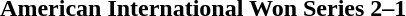<table class="noborder" style="text-align: center; border: none; width: 100%">
<tr>
<th width="97%"><strong>American International Won Series 2–1</strong></th>
<th width="3%"></th>
</tr>
</table>
